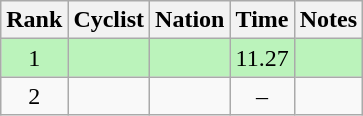<table class="wikitable sortable" style="text-align:center">
<tr>
<th>Rank</th>
<th>Cyclist</th>
<th>Nation</th>
<th>Time</th>
<th>Notes</th>
</tr>
<tr bgcolor=bbf3bb>
<td>1</td>
<td align=left></td>
<td align=left></td>
<td>11.27</td>
<td></td>
</tr>
<tr>
<td>2</td>
<td align=left></td>
<td align=left></td>
<td>–</td>
<td></td>
</tr>
</table>
